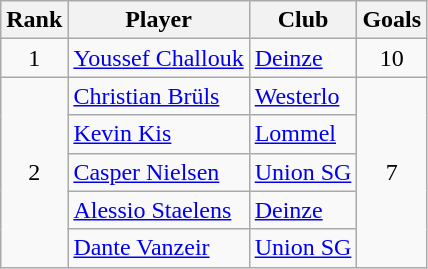<table class="wikitable" style="text-align:center">
<tr>
<th>Rank</th>
<th>Player</th>
<th>Club</th>
<th>Goals</th>
</tr>
<tr>
<td rowspan=1>1</td>
<td align="left"> <a href='#'>Youssef Challouk</a></td>
<td align="left"><a href='#'>Deinze</a></td>
<td rowspan=1>10</td>
</tr>
<tr>
<td rowspan=5>2</td>
<td align="left"> <a href='#'>Christian Brüls</a></td>
<td align="left"><a href='#'>Westerlo</a></td>
<td rowspan=5>7</td>
</tr>
<tr>
<td align="left"> <a href='#'>Kevin Kis</a></td>
<td align="left"><a href='#'>Lommel</a></td>
</tr>
<tr>
<td align="left"> <a href='#'>Casper Nielsen</a></td>
<td align="left"><a href='#'>Union SG</a></td>
</tr>
<tr>
<td align="left"> <a href='#'>Alessio Staelens</a></td>
<td align="left"><a href='#'>Deinze</a></td>
</tr>
<tr>
<td align="left"> <a href='#'>Dante Vanzeir</a></td>
<td align="left"><a href='#'>Union SG</a></td>
</tr>
</table>
